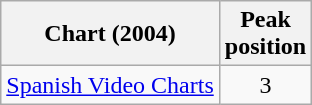<table class="wikitable sortable">
<tr>
<th>Chart (2004)</th>
<th>Peak<br>position</th>
</tr>
<tr>
<td><a href='#'>Spanish Video Charts</a></td>
<td align="center">3</td>
</tr>
</table>
